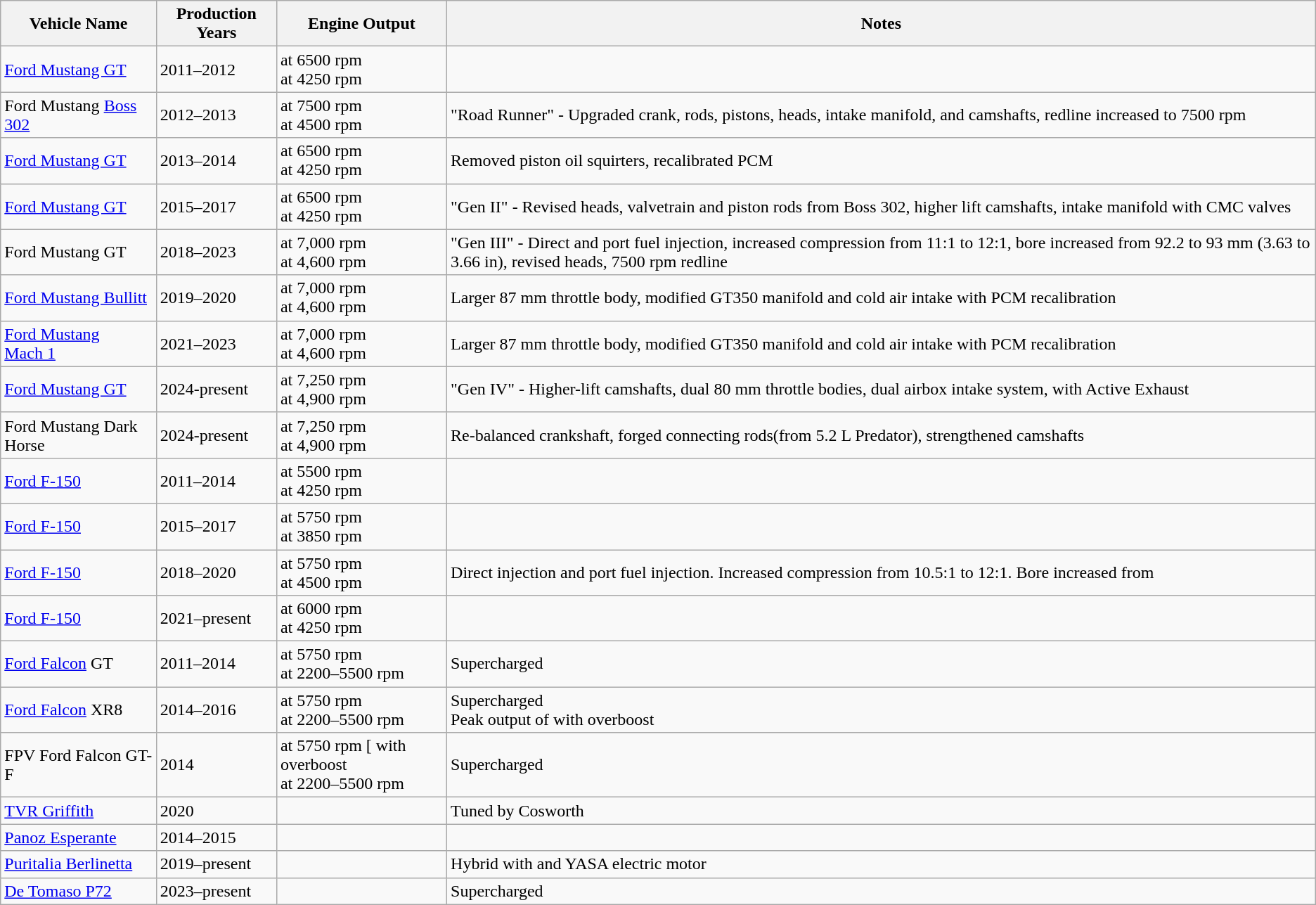<table class="wikitable">
<tr>
<th>Vehicle Name</th>
<th>Production Years</th>
<th>Engine Output</th>
<th>Notes</th>
</tr>
<tr>
<td><a href='#'>Ford Mustang GT</a></td>
<td>2011–2012</td>
<td> at 6500 rpm <br>  at 4250 rpm</td>
<td></td>
</tr>
<tr>
<td>Ford Mustang <a href='#'>Boss 302</a></td>
<td>2012–2013</td>
<td> at 7500 rpm <br>  at 4500 rpm</td>
<td>"Road Runner" - Upgraded crank, rods, pistons, heads, intake manifold, and camshafts, redline increased to 7500 rpm</td>
</tr>
<tr>
<td><a href='#'>Ford Mustang GT</a></td>
<td>2013–2014</td>
<td> at 6500 rpm <br>  at 4250 rpm</td>
<td>Removed piston oil squirters, recalibrated PCM</td>
</tr>
<tr>
<td><a href='#'>Ford Mustang GT</a></td>
<td>2015–2017</td>
<td> at 6500 rpm <br>  at 4250 rpm</td>
<td>"Gen II" - Revised heads, valvetrain and piston rods from Boss 302, higher lift camshafts, intake manifold with CMC valves</td>
</tr>
<tr>
<td>Ford Mustang GT</td>
<td>2018–2023</td>
<td> at 7,000 rpm <br>  at 4,600 rpm</td>
<td>"Gen III" - Direct and port fuel injection, increased compression from 11:1 to 12:1, bore increased from 92.2 to 93 mm (3.63 to 3.66 in), revised heads, 7500 rpm redline</td>
</tr>
<tr>
<td><a href='#'>Ford Mustang Bullitt</a></td>
<td>2019–2020</td>
<td> at 7,000 rpm <br>  at 4,600 rpm</td>
<td>Larger 87 mm throttle body, modified GT350 manifold and cold air intake with PCM recalibration</td>
</tr>
<tr>
<td><a href='#'>Ford Mustang Mach 1</a></td>
<td>2021–2023</td>
<td> at 7,000 rpm <br>  at 4,600 rpm</td>
<td>Larger 87 mm throttle body, modified GT350 manifold and cold air intake with PCM recalibration</td>
</tr>
<tr>
<td><a href='#'>Ford Mustang GT</a></td>
<td>2024-present</td>
<td> at 7,250 rpm <br>  at 4,900 rpm</td>
<td>"Gen IV" - Higher-lift camshafts, dual 80 mm throttle bodies, dual airbox intake system,  with Active Exhaust</td>
</tr>
<tr>
<td>Ford Mustang Dark Horse</td>
<td>2024-present</td>
<td> at 7,250 rpm <br>  at 4,900 rpm</td>
<td>Re-balanced crankshaft, forged connecting rods(from 5.2 L Predator), strengthened camshafts</td>
</tr>
<tr>
<td><a href='#'>Ford F-150</a></td>
<td>2011–2014</td>
<td> at 5500 rpm <br>  at 4250 rpm</td>
<td></td>
</tr>
<tr>
<td><a href='#'>Ford F-150</a></td>
<td>2015–2017</td>
<td> at 5750 rpm <br>  at 3850 rpm</td>
<td></td>
</tr>
<tr>
<td><a href='#'>Ford F-150</a></td>
<td>2018–2020</td>
<td> at 5750 rpm <br>  at 4500 rpm</td>
<td>Direct injection and port fuel injection. Increased compression from 10.5:1 to 12:1. Bore increased from </td>
</tr>
<tr>
<td><a href='#'>Ford F-150</a></td>
<td>2021–present</td>
<td> at 6000 rpm <br>  at 4250 rpm</td>
<td></td>
</tr>
<tr>
<td><a href='#'>Ford Falcon</a> GT</td>
<td>2011–2014</td>
<td> at 5750 rpm <br> at 2200–5500 rpm</td>
<td>Supercharged</td>
</tr>
<tr>
<td><a href='#'>Ford Falcon</a> XR8</td>
<td>2014–2016</td>
<td> at 5750 rpm <br>  at 2200–5500 rpm</td>
<td>Supercharged <br> Peak output of  with overboost</td>
</tr>
<tr>
<td>FPV Ford Falcon GT-F</td>
<td>2014</td>
<td> at 5750 rpm [ with overboost <br> at 2200–5500 rpm</td>
<td>Supercharged</td>
</tr>
<tr>
<td><a href='#'>TVR Griffith</a></td>
<td>2020</td>
<td> <br> </td>
<td>Tuned by Cosworth</td>
</tr>
<tr>
<td><a href='#'>Panoz Esperante</a></td>
<td>2014–2015</td>
<td> <br> </td>
<td></td>
</tr>
<tr>
<td><a href='#'>Puritalia Berlinetta</a></td>
<td>2019–present</td>
<td> <br> </td>
<td>Hybrid with  and  YASA electric motor</td>
</tr>
<tr>
<td><a href='#'>De Tomaso P72</a></td>
<td>2023–present</td>
<td> <br> </td>
<td>Supercharged</td>
</tr>
</table>
